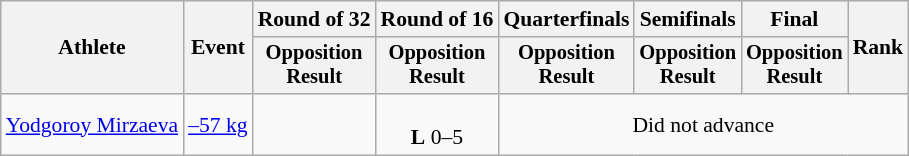<table class=wikitable style=font-size:90%;text-align:center>
<tr>
<th rowspan="2">Athlete</th>
<th rowspan="2">Event</th>
<th>Round of 32</th>
<th>Round of 16</th>
<th>Quarterfinals</th>
<th>Semifinals</th>
<th>Final</th>
<th rowspan=2>Rank</th>
</tr>
<tr style="font-size:95%">
<th>Opposition<br>Result</th>
<th>Opposition<br>Result</th>
<th>Opposition<br>Result</th>
<th>Opposition<br>Result</th>
<th>Opposition<br>Result</th>
</tr>
<tr>
<td align=left><a href='#'>Yodgoroy Mirzaeva</a></td>
<td align=left><a href='#'>–57 kg</a></td>
<td></td>
<td><br><strong>L</strong> 0–5</td>
<td colspan=4>Did not advance</td>
</tr>
</table>
